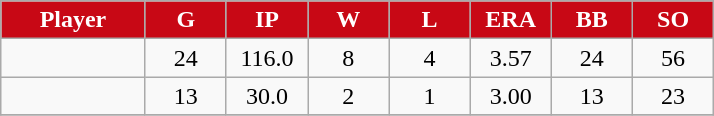<table class="wikitable sortable">
<tr>
<th style="background:#C80815;color:#FFFFFF;" width="16%">Player</th>
<th style="background:#C80815;color:#FFFFFF;" width="9%">G</th>
<th style="background:#C80815;color:#FFFFFF;" width="9%">IP</th>
<th style="background:#C80815;color:#FFFFFF;" width="9%">W</th>
<th style="background:#C80815;color:#FFFFFF;" width="9%">L</th>
<th style="background:#C80815;color:#FFFFFF;" width="9%">ERA</th>
<th style="background:#C80815;color:#FFFFFF;" width="9%">BB</th>
<th style="background:#C80815;color:#FFFFFF;" width="9%">SO</th>
</tr>
<tr align="center">
<td></td>
<td>24</td>
<td>116.0</td>
<td>8</td>
<td>4</td>
<td>3.57</td>
<td>24</td>
<td>56</td>
</tr>
<tr align="center">
<td></td>
<td>13</td>
<td>30.0</td>
<td>2</td>
<td>1</td>
<td>3.00</td>
<td>13</td>
<td>23</td>
</tr>
<tr align="center">
</tr>
</table>
